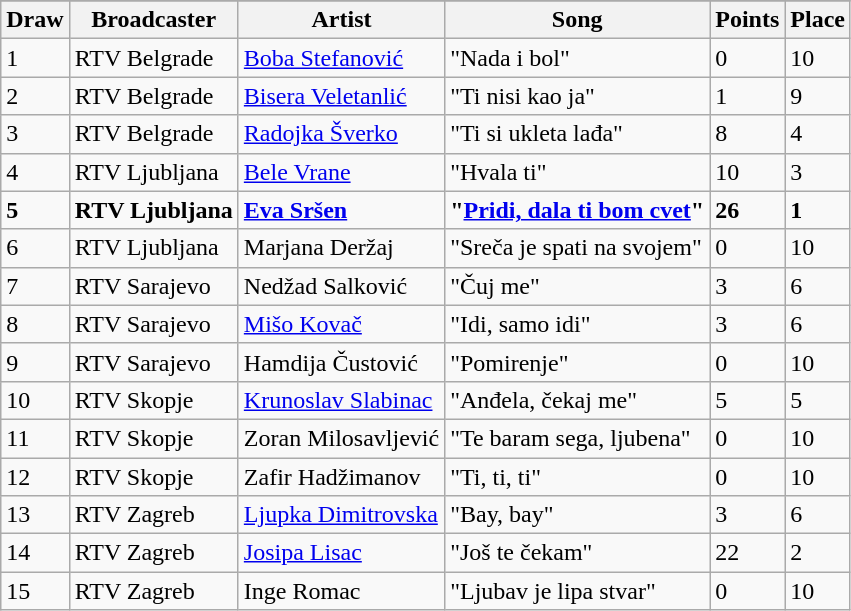<table class="sortable wikitable">
<tr bgcolor="#CCCCCC">
</tr>
<tr>
<th>Draw</th>
<th>Broadcaster</th>
<th>Artist</th>
<th>Song</th>
<th>Points</th>
<th>Place</th>
</tr>
<tr>
<td>1</td>
<td> RTV Belgrade</td>
<td><a href='#'>Boba Stefanović</a></td>
<td>"Nada i bol"</td>
<td>0</td>
<td>10</td>
</tr>
<tr>
<td>2</td>
<td> RTV Belgrade</td>
<td><a href='#'>Bisera Veletanlić</a></td>
<td>"Ti nisi kao ja"</td>
<td>1</td>
<td>9</td>
</tr>
<tr>
<td>3</td>
<td> RTV Belgrade</td>
<td><a href='#'>Radojka Šverko</a></td>
<td>"Ti si ukleta lađa"</td>
<td>8</td>
<td>4</td>
</tr>
<tr>
<td>4</td>
<td> RTV Ljubljana</td>
<td><a href='#'>Bele Vrane</a></td>
<td>"Hvala ti"</td>
<td>10</td>
<td>3</td>
</tr>
<tr -bgcolor = "#FFD700">
<td><strong>5</strong></td>
<td><strong> RTV Ljubljana</strong></td>
<td><strong><a href='#'>Eva Sršen</a></strong></td>
<td><strong>"<a href='#'>Pridi, dala ti bom cvet</a>"</strong></td>
<td><strong>26</strong></td>
<td><strong>1</strong></td>
</tr>
<tr>
<td>6</td>
<td> RTV Ljubljana</td>
<td>Marjana Deržaj</td>
<td>"Sreča je spati na svojem"</td>
<td>0</td>
<td>10</td>
</tr>
<tr>
<td>7</td>
<td> RTV Sarajevo</td>
<td>Nedžad Salković</td>
<td>"Čuj me"</td>
<td>3</td>
<td>6</td>
</tr>
<tr>
<td>8</td>
<td> RTV Sarajevo</td>
<td><a href='#'>Mišo Kovač</a></td>
<td>"Idi, samo idi"</td>
<td>3</td>
<td>6</td>
</tr>
<tr>
<td>9</td>
<td> RTV Sarajevo</td>
<td>Hamdija Čustović</td>
<td>"Pomirenje"</td>
<td>0</td>
<td>10</td>
</tr>
<tr>
<td>10</td>
<td> RTV Skopje</td>
<td><a href='#'> Krunoslav Slabinac</a></td>
<td>"Anđela, čekaj me"</td>
<td>5</td>
<td>5</td>
</tr>
<tr>
<td>11</td>
<td> RTV Skopje</td>
<td>Zoran Milosavljević</td>
<td>"Te baram sega, ljubena"</td>
<td>0</td>
<td>10</td>
</tr>
<tr>
<td>12</td>
<td> RTV Skopje</td>
<td>Zafir Hadžimanov</td>
<td>"Ti, ti, ti"</td>
<td>0</td>
<td>10</td>
</tr>
<tr>
<td>13</td>
<td> RTV Zagreb</td>
<td><a href='#'>Ljupka Dimitrovska</a></td>
<td>"Bay, bay"</td>
<td>3</td>
<td>6</td>
</tr>
<tr>
<td>14</td>
<td> RTV Zagreb</td>
<td><a href='#'>Josipa Lisac</a></td>
<td>"Još te čekam"</td>
<td>22</td>
<td>2</td>
</tr>
<tr>
<td>15</td>
<td> RTV Zagreb</td>
<td>Inge Romac</td>
<td>"Ljubav je lipa stvar"</td>
<td>0</td>
<td>10</td>
</tr>
</table>
